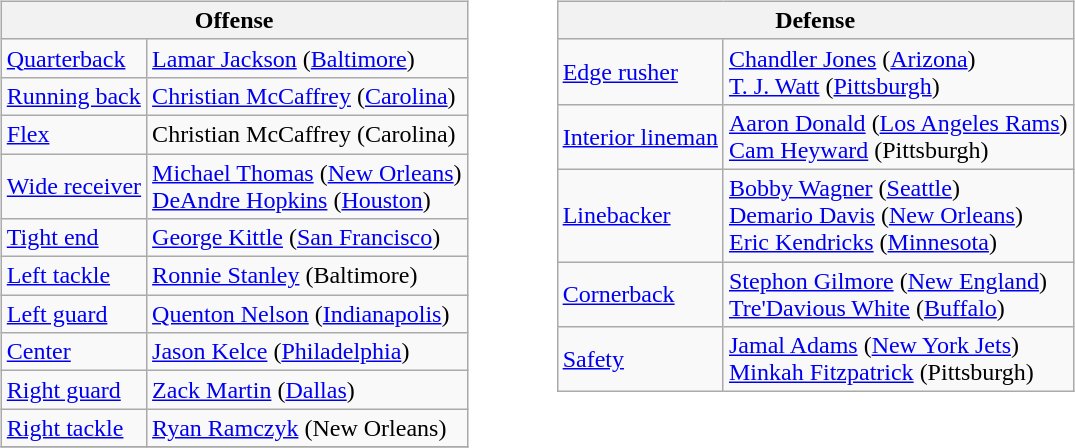<table border=0>
<tr valign="top">
<td><br><table class="wikitable">
<tr>
<th colspan="2">Offense</th>
</tr>
<tr>
<td><a href='#'>Quarterback</a></td>
<td><a href='#'>Lamar Jackson</a> (<a href='#'>Baltimore</a>)</td>
</tr>
<tr>
<td><a href='#'>Running back</a></td>
<td><a href='#'>Christian McCaffrey</a> (<a href='#'>Carolina</a>)</td>
</tr>
<tr>
<td><a href='#'>Flex</a></td>
<td>Christian McCaffrey (Carolina)</td>
</tr>
<tr>
<td><a href='#'>Wide receiver</a></td>
<td><a href='#'>Michael Thomas</a> (<a href='#'>New Orleans</a>)<br><a href='#'>DeAndre Hopkins</a> (<a href='#'>Houston</a>)</td>
</tr>
<tr>
<td><a href='#'>Tight end</a></td>
<td><a href='#'>George Kittle</a> (<a href='#'>San Francisco</a>)</td>
</tr>
<tr>
<td><a href='#'>Left tackle</a></td>
<td><a href='#'>Ronnie Stanley</a> (Baltimore)</td>
</tr>
<tr>
<td><a href='#'>Left guard</a></td>
<td><a href='#'>Quenton Nelson</a> (<a href='#'>Indianapolis</a>)</td>
</tr>
<tr>
<td><a href='#'>Center</a></td>
<td><a href='#'>Jason Kelce</a> (<a href='#'>Philadelphia</a>)</td>
</tr>
<tr>
<td><a href='#'>Right guard</a></td>
<td><a href='#'>Zack Martin</a> (<a href='#'>Dallas</a>)</td>
</tr>
<tr>
<td><a href='#'>Right tackle</a></td>
<td><a href='#'>Ryan Ramczyk</a> (New Orleans)</td>
</tr>
<tr>
</tr>
</table>
</td>
<td style="padding-left:40px;"><br><table class="wikitable">
<tr>
<th colspan="2">Defense</th>
</tr>
<tr>
<td><a href='#'>Edge rusher</a></td>
<td><a href='#'>Chandler Jones</a> (<a href='#'>Arizona</a>)<br><a href='#'>T. J. Watt</a> (<a href='#'>Pittsburgh</a>)</td>
</tr>
<tr>
<td><a href='#'>Interior lineman</a></td>
<td><a href='#'>Aaron Donald</a> (<a href='#'>Los Angeles Rams</a>)<br><a href='#'>Cam Heyward</a> (Pittsburgh)</td>
</tr>
<tr>
<td><a href='#'>Linebacker</a></td>
<td><a href='#'>Bobby Wagner</a> (<a href='#'>Seattle</a>)<br><a href='#'>Demario Davis</a> (<a href='#'>New Orleans</a>)<br><a href='#'>Eric Kendricks</a> (<a href='#'>Minnesota</a>)</td>
</tr>
<tr>
<td><a href='#'>Cornerback</a></td>
<td><a href='#'>Stephon Gilmore</a> (<a href='#'>New England</a>)<br><a href='#'>Tre'Davious White</a> (<a href='#'>Buffalo</a>)</td>
</tr>
<tr>
<td><a href='#'>Safety</a></td>
<td><a href='#'>Jamal Adams</a> (<a href='#'>New York Jets</a>)<br><a href='#'>Minkah Fitzpatrick</a> (Pittsburgh)</td>
</tr>
</table>
</td>
</tr>
</table>
